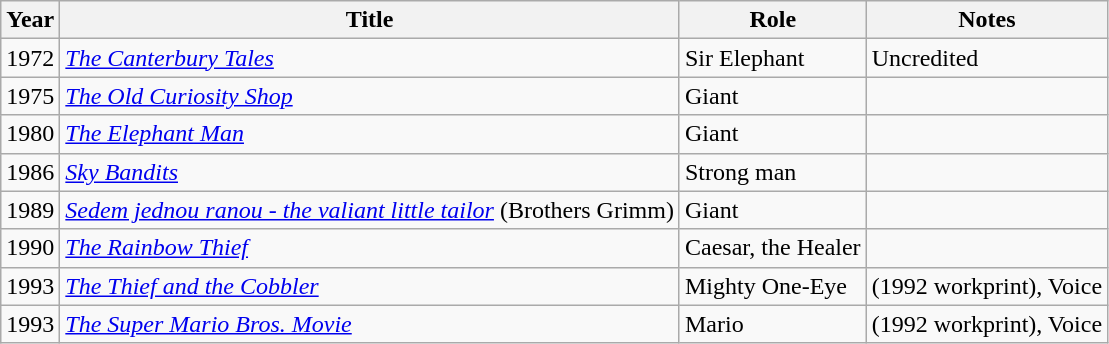<table class="wikitable">
<tr>
<th>Year</th>
<th>Title</th>
<th>Role</th>
<th>Notes</th>
</tr>
<tr>
<td>1972</td>
<td><em><a href='#'>The Canterbury Tales</a></em></td>
<td>Sir Elephant</td>
<td>Uncredited</td>
</tr>
<tr>
<td>1975</td>
<td><em><a href='#'>The Old Curiosity Shop</a></em></td>
<td>Giant</td>
<td></td>
</tr>
<tr>
<td>1980</td>
<td><em><a href='#'>The Elephant Man</a></em></td>
<td>Giant</td>
<td></td>
</tr>
<tr>
<td>1986</td>
<td><em><a href='#'>Sky Bandits</a></em></td>
<td>Strong man</td>
<td></td>
</tr>
<tr>
<td>1989</td>
<td><em><a href='#'>Sedem jednou ranou - the valiant little tailor</a></em> (Brothers Grimm)</td>
<td>Giant</td>
<td></td>
</tr>
<tr>
<td>1990</td>
<td><em><a href='#'>The Rainbow Thief</a></em></td>
<td>Caesar, the Healer</td>
<td></td>
</tr>
<tr>
<td>1993</td>
<td><em><a href='#'>The Thief and the Cobbler</a></em></td>
<td>Mighty One-Eye</td>
<td>(1992 workprint), Voice</td>
</tr>
<tr>
<td>1993</td>
<td><em><a href='#'>The Super Mario Bros. Movie</a></em></td>
<td>Mario</td>
<td>(1992 workprint), Voice</td>
</tr>
</table>
